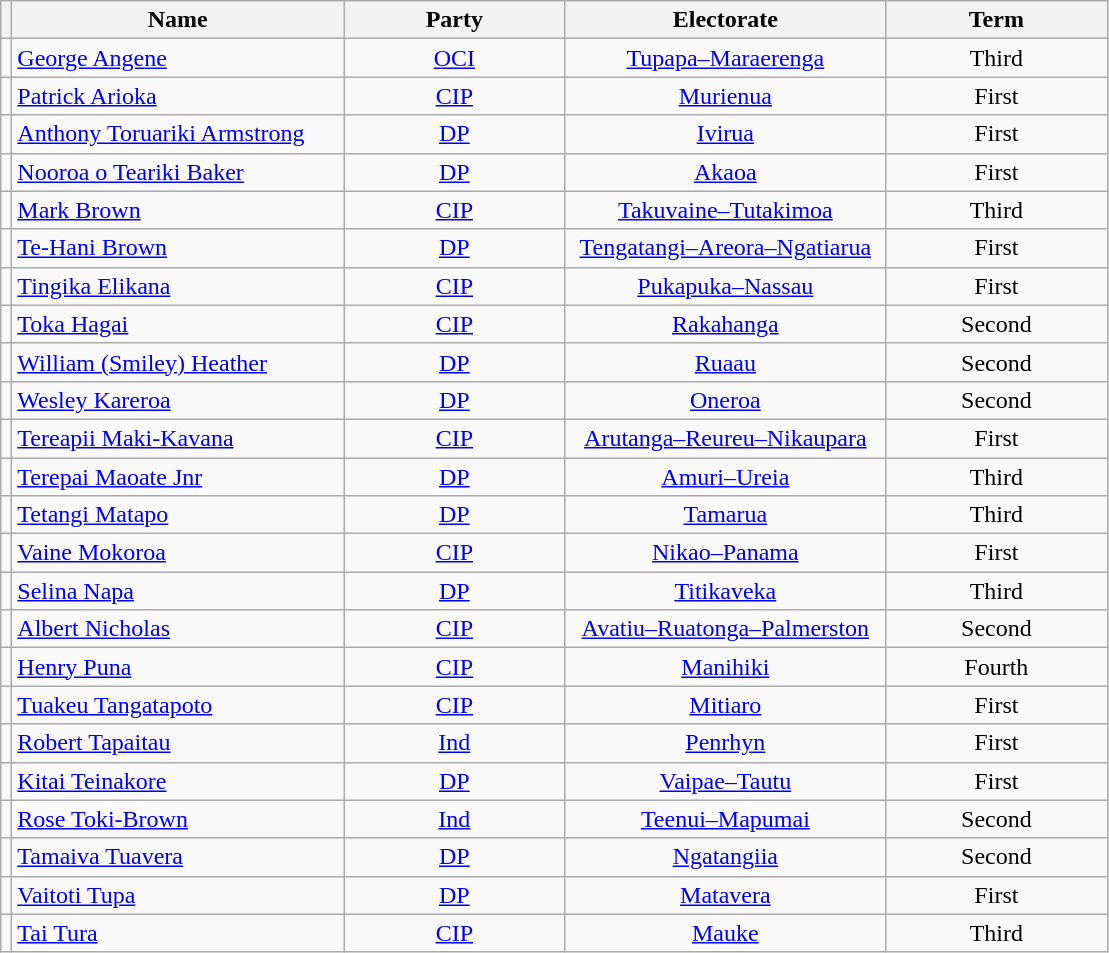<table class="sortable wikitable">
<tr ------------------>
<th width=1%></th>
<th width=30%>Name</th>
<th width=20%>Party</th>
<th width=29%>Electorate</th>
<th width=20%>Term</th>
</tr>
<tr ------------------>
<td bgcolor=></td>
<td><a href='#'>George Angene</a></td>
<td align=center><a href='#'>OCI</a></td>
<td align=center><a href='#'>Tupapa–Maraerenga</a></td>
<td align=center>Third</td>
</tr>
<tr ------------------>
<td bgcolor=></td>
<td><a href='#'>Patrick Arioka</a></td>
<td align=center><a href='#'>CIP</a></td>
<td align=center><a href='#'>Murienua</a></td>
<td align=center>First</td>
</tr>
<tr ------------------>
<td bgcolor=></td>
<td><a href='#'>Anthony Toruariki Armstrong</a></td>
<td align=center><a href='#'>DP</a></td>
<td align=center><a href='#'>Ivirua</a></td>
<td align=center>First</td>
</tr>
<tr ------------------>
<td bgcolor=></td>
<td><a href='#'>Nooroa o Teariki Baker</a></td>
<td align=center><a href='#'>DP</a></td>
<td align=center><a href='#'>Akaoa</a></td>
<td align=center>First</td>
</tr>
<tr ------------------>
<td bgcolor=></td>
<td><a href='#'>Mark Brown</a></td>
<td align=center><a href='#'>CIP</a></td>
<td align=center><a href='#'>Takuvaine–Tutakimoa</a></td>
<td align=center>Third</td>
</tr>
<tr ------------------>
<td bgcolor=></td>
<td><a href='#'>Te-Hani Brown</a></td>
<td align=center><a href='#'>DP</a></td>
<td align=center><a href='#'>Tengatangi–Areora–Ngatiarua</a></td>
<td align=center>First</td>
</tr>
<tr ------------------>
<td bgcolor=></td>
<td><a href='#'>Tingika Elikana</a></td>
<td align=center><a href='#'>CIP</a></td>
<td align=center><a href='#'>Pukapuka–Nassau</a></td>
<td align=center>First</td>
</tr>
<tr ------------------>
<td bgcolor=></td>
<td><a href='#'>Toka Hagai</a></td>
<td align=center><a href='#'>CIP</a></td>
<td align=center><a href='#'>Rakahanga</a></td>
<td align=center>Second</td>
</tr>
<tr ------------------>
<td bgcolor=></td>
<td><a href='#'>William (Smiley) Heather</a></td>
<td align=center><a href='#'>DP</a></td>
<td align=center><a href='#'>Ruaau</a></td>
<td align=center>Second</td>
</tr>
<tr ------------------>
<td bgcolor=></td>
<td><a href='#'>Wesley Kareroa</a></td>
<td align=center><a href='#'>DP</a></td>
<td align=center><a href='#'>Oneroa</a></td>
<td align=center>Second</td>
</tr>
<tr ------------------>
<td bgcolor=></td>
<td><a href='#'>Tereapii Maki-Kavana</a></td>
<td align=center><a href='#'>CIP</a></td>
<td align=center><a href='#'>Arutanga–Reureu–Nikaupara</a></td>
<td align=center>First</td>
</tr>
<tr ------------------>
<td bgcolor=></td>
<td><a href='#'>Terepai Maoate Jnr</a></td>
<td align=center><a href='#'>DP</a></td>
<td align=center><a href='#'>Amuri–Ureia</a></td>
<td align=center>Third</td>
</tr>
<tr ------------------>
<td bgcolor=></td>
<td><a href='#'>Tetangi Matapo</a></td>
<td align=center><a href='#'>DP</a></td>
<td align=center><a href='#'>Tamarua</a></td>
<td align=center>Third</td>
</tr>
<tr ------------------>
<td bgcolor=></td>
<td><a href='#'>Vaine Mokoroa</a></td>
<td align=center><a href='#'>CIP</a></td>
<td align=center><a href='#'>Nikao–Panama</a></td>
<td align=center>First</td>
</tr>
<tr ------------------>
<td bgcolor=></td>
<td><a href='#'>Selina Napa</a></td>
<td align=center><a href='#'>DP</a></td>
<td align=center><a href='#'>Titikaveka</a></td>
<td align=center>Third</td>
</tr>
<tr ------------------>
<td bgcolor=></td>
<td><a href='#'>Albert Nicholas</a></td>
<td align=center><a href='#'>CIP</a></td>
<td align=center><a href='#'>Avatiu–Ruatonga–Palmerston</a></td>
<td align=center>Second</td>
</tr>
<tr ------------------>
<td bgcolor=></td>
<td><a href='#'>Henry Puna</a></td>
<td align=center><a href='#'>CIP</a></td>
<td align=center><a href='#'>Manihiki</a></td>
<td align=center>Fourth</td>
</tr>
<tr ------------------>
<td bgcolor=></td>
<td><a href='#'>Tuakeu Tangatapoto</a></td>
<td align=center><a href='#'>CIP</a></td>
<td align=center><a href='#'>Mitiaro</a></td>
<td align=center>First</td>
</tr>
<tr ------------------>
<td bgcolor=></td>
<td><a href='#'>Robert Tapaitau</a></td>
<td align=center><a href='#'>Ind</a></td>
<td align=center><a href='#'>Penrhyn</a></td>
<td align=center>First</td>
</tr>
<tr ------------------>
<td bgcolor=></td>
<td><a href='#'>Kitai Teinakore</a></td>
<td align=center><a href='#'>DP</a></td>
<td align=center><a href='#'>Vaipae–Tautu</a></td>
<td align=center>First</td>
</tr>
<tr ------------------>
<td bgcolor=></td>
<td><a href='#'>Rose Toki-Brown</a></td>
<td align=center><a href='#'>Ind</a></td>
<td align=center><a href='#'>Teenui–Mapumai</a></td>
<td align=center>Second</td>
</tr>
<tr ------------------>
<td bgcolor=></td>
<td><a href='#'>Tamaiva Tuavera</a></td>
<td align=center><a href='#'>DP</a></td>
<td align=center><a href='#'>Ngatangiia</a></td>
<td align=center>Second</td>
</tr>
<tr ------------------>
<td bgcolor=></td>
<td><a href='#'>Vaitoti Tupa</a></td>
<td align=center><a href='#'>DP</a></td>
<td align=center><a href='#'>Matavera</a></td>
<td align=center>First</td>
</tr>
<tr ------------------>
<td bgcolor=></td>
<td><a href='#'>Tai Tura</a></td>
<td align=center><a href='#'>CIP</a></td>
<td align=center><a href='#'>Mauke</a></td>
<td align=center>Third</td>
</tr>
</table>
